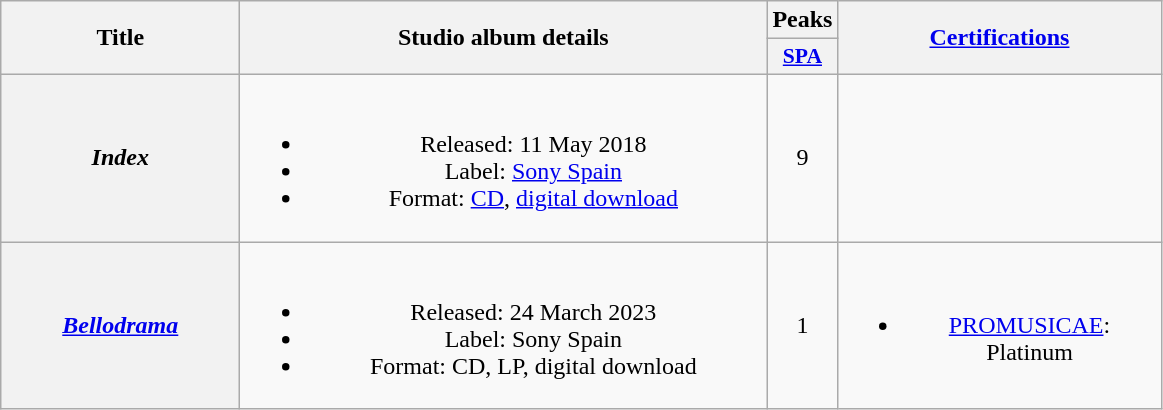<table class="wikitable plainrowheaders" style="text-align:center;">
<tr>
<th scope="col" rowspan="2" style="width:9.5em;">Title</th>
<th scope="col" rowspan="2" style="width:21.5em;">Studio album details</th>
<th scope="col" colspan="1">Peaks</th>
<th scope="col" rowspan="2" style="width:13em;"><a href='#'>Certifications</a></th>
</tr>
<tr>
<th scope="col" style="width:2.8em;font-size:90%;"><a href='#'>SPA</a><br></th>
</tr>
<tr>
<th scope="row"><em>Index</em></th>
<td><br><ul><li>Released: 11 May 2018</li><li>Label: <a href='#'>Sony Spain</a></li><li>Format: <a href='#'>CD</a>, <a href='#'>digital download</a></li></ul></td>
<td>9</td>
<td></td>
</tr>
<tr>
<th scope="row"><em><a href='#'>Bellodrama</a></em></th>
<td><br><ul><li>Released: 24 March 2023</li><li>Label: Sony Spain</li><li>Format: CD, LP, digital download</li></ul></td>
<td>1</td>
<td><br><ul><li><a href='#'>PROMUSICAE</a>: Platinum</li></ul></td>
</tr>
</table>
